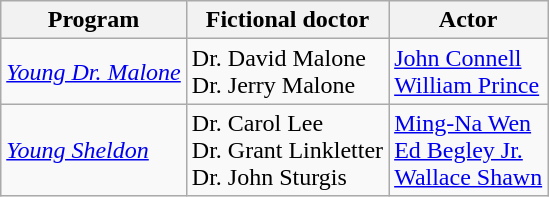<table class="wikitable">
<tr>
<th>Program</th>
<th>Fictional doctor</th>
<th>Actor</th>
</tr>
<tr>
<td><em><a href='#'>Young Dr. Malone</a></em></td>
<td>Dr. David Malone<br>Dr. Jerry Malone</td>
<td><a href='#'>John Connell</a><br><a href='#'>William Prince</a></td>
</tr>
<tr>
<td><em><a href='#'>Young Sheldon</a></em></td>
<td>Dr. Carol Lee<br>Dr. Grant Linkletter<br>Dr. John Sturgis</td>
<td><a href='#'>Ming-Na Wen</a><br><a href='#'>Ed Begley Jr.</a><br><a href='#'>Wallace Shawn</a></td>
</tr>
</table>
